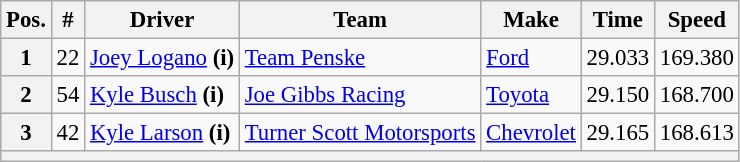<table class="wikitable" style="font-size:95%">
<tr>
<th>Pos.</th>
<th>#</th>
<th>Driver</th>
<th>Team</th>
<th>Make</th>
<th>Time</th>
<th>Speed</th>
</tr>
<tr>
<th>1</th>
<td>22</td>
<td><a href='#'>Joey Logano</a> <strong>(i)</strong></td>
<td><a href='#'>Team Penske</a></td>
<td><a href='#'>Ford</a></td>
<td>29.033</td>
<td>169.380</td>
</tr>
<tr>
<th>2</th>
<td>54</td>
<td><a href='#'>Kyle Busch</a> <strong>(i)</strong></td>
<td><a href='#'>Joe Gibbs Racing</a></td>
<td><a href='#'>Toyota</a></td>
<td>29.150</td>
<td>168.700</td>
</tr>
<tr>
<th>3</th>
<td>42</td>
<td><a href='#'>Kyle Larson</a> <strong>(i)</strong></td>
<td><a href='#'>Turner Scott Motorsports</a></td>
<td><a href='#'>Chevrolet</a></td>
<td>29.165</td>
<td>168.613</td>
</tr>
<tr>
<th colspan="7"></th>
</tr>
</table>
